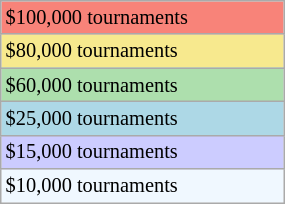<table class="wikitable" style="font-size:85%;" width=15%>
<tr style="background:#f88379;">
<td>$100,000 tournaments</td>
</tr>
<tr style="background:#f7e98e;">
<td>$80,000 tournaments</td>
</tr>
<tr style="background:#addfad;">
<td>$60,000 tournaments</td>
</tr>
<tr style="background:lightblue;">
<td>$25,000 tournaments</td>
</tr>
<tr style="background:#ccccff;">
<td>$15,000 tournaments</td>
</tr>
<tr style="background:#f0f8ff;">
<td>$10,000 tournaments</td>
</tr>
</table>
